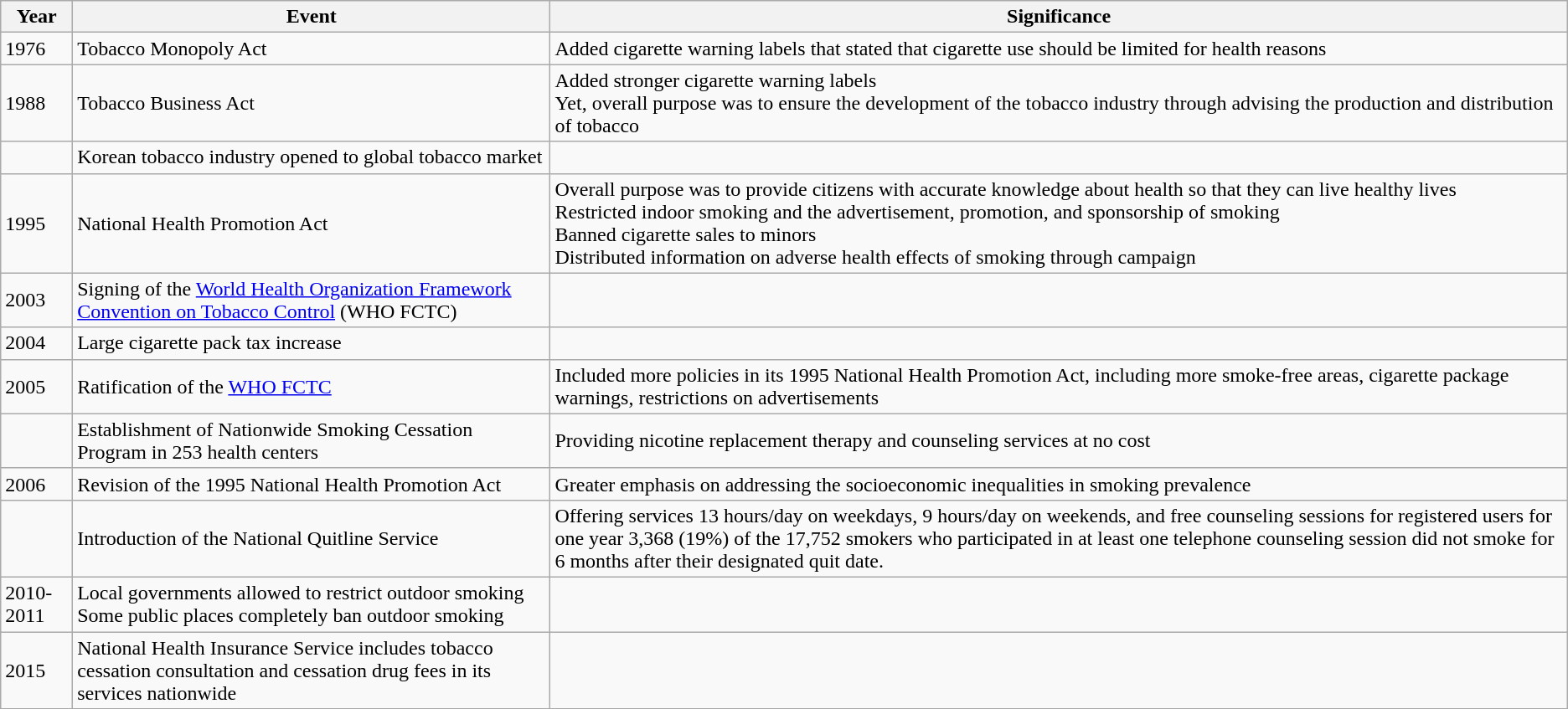<table class="wikitable">
<tr>
<th>Year</th>
<th>Event</th>
<th>Significance</th>
</tr>
<tr>
<td>1976</td>
<td>Tobacco Monopoly Act</td>
<td>Added cigarette warning labels that stated that cigarette use should be limited for health reasons</td>
</tr>
<tr>
<td>1988</td>
<td>Tobacco Business Act</td>
<td>Added stronger cigarette warning labels<br>Yet, overall purpose was to ensure the development of the tobacco industry through advising the production and distribution of tobacco</td>
</tr>
<tr>
<td></td>
<td>Korean tobacco industry opened to global tobacco market</td>
<td></td>
</tr>
<tr>
<td>1995</td>
<td>National Health Promotion Act</td>
<td>Overall purpose was to provide citizens with accurate knowledge about health so that they can live healthy lives<br>Restricted indoor smoking and the advertisement, promotion, and sponsorship of smoking<br>Banned cigarette sales to minors<br>Distributed information on adverse health effects of smoking through campaign</td>
</tr>
<tr>
<td>2003</td>
<td>Signing of the <a href='#'>World Health Organization Framework Convention on Tobacco Control</a> (WHO FCTC)</td>
<td></td>
</tr>
<tr>
<td>2004</td>
<td>Large cigarette pack tax increase</td>
<td></td>
</tr>
<tr>
<td>2005</td>
<td>Ratification of the <a href='#'>WHO FCTC</a></td>
<td>Included more policies in its 1995 National Health Promotion Act, including more smoke-free areas, cigarette package warnings, restrictions on advertisements</td>
</tr>
<tr>
<td></td>
<td>Establishment of Nationwide Smoking Cessation Program in 253 health centers</td>
<td>Providing nicotine replacement therapy and counseling services at no cost</td>
</tr>
<tr>
<td>2006</td>
<td>Revision of the 1995 National Health Promotion Act</td>
<td>Greater emphasis on addressing the socioeconomic inequalities in smoking prevalence</td>
</tr>
<tr>
<td></td>
<td>Introduction of the National Quitline Service</td>
<td>Offering services 13 hours/day on weekdays, 9 hours/day on weekends, and free counseling sessions for registered users for one year 3,368 (19%) of the 17,752 smokers who participated in at least one telephone counseling session did not smoke for 6 months after their designated quit date.</td>
</tr>
<tr>
<td>2010-2011</td>
<td>Local governments allowed to restrict outdoor smoking<br>Some public places completely ban outdoor smoking</td>
<td></td>
</tr>
<tr>
<td>2015</td>
<td>National Health Insurance Service includes tobacco cessation consultation and cessation drug fees in its services nationwide</td>
<td></td>
</tr>
</table>
